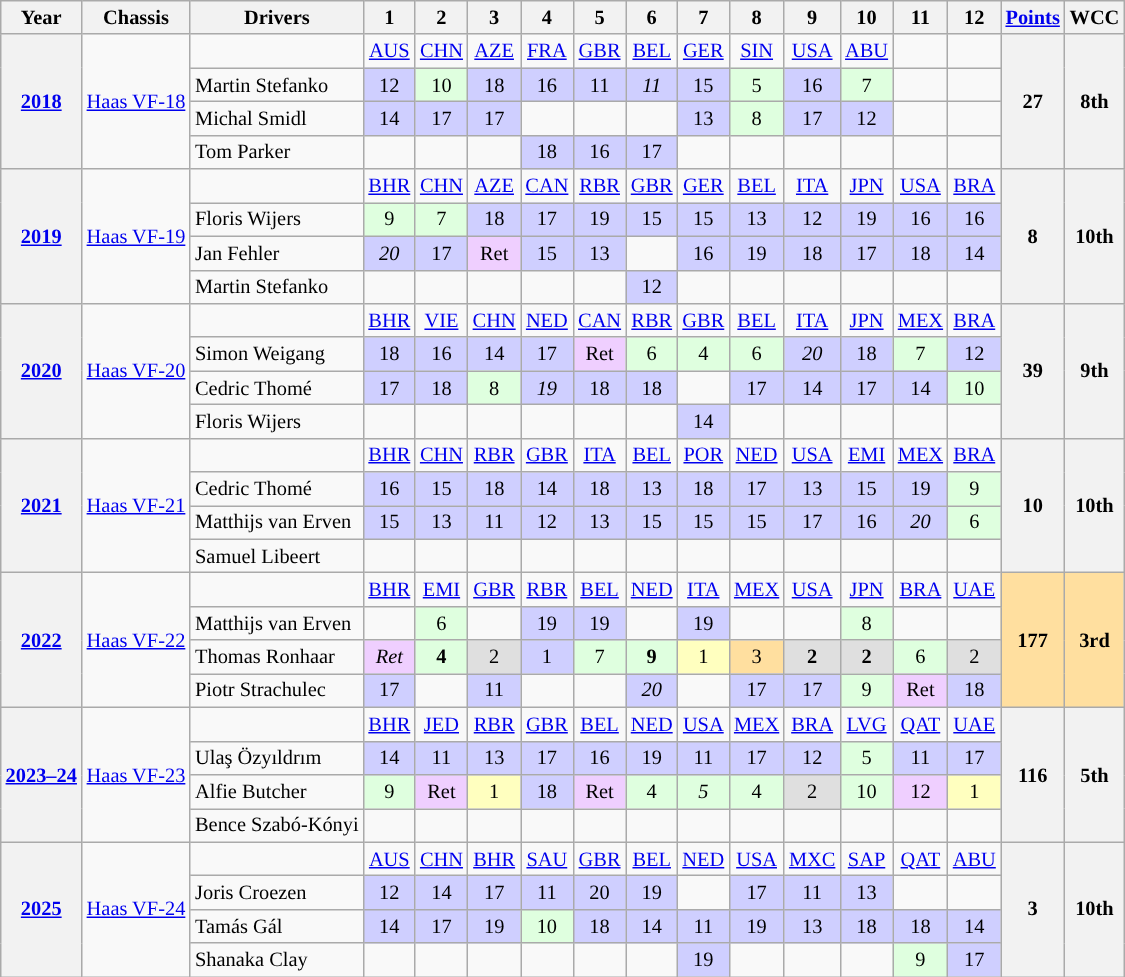<table class="wikitable" style="text-align:center; font-size:85%">
<tr>
<th>Year</th>
<th>Chassis</th>
<th>Drivers</th>
<th>1</th>
<th>2</th>
<th>3</th>
<th>4</th>
<th>5</th>
<th>6</th>
<th>7</th>
<th>8</th>
<th>9</th>
<th>10</th>
<th>11</th>
<th>12</th>
<th><a href='#'>Points</a></th>
<th>WCC</th>
</tr>
<tr>
<th rowspan="4"><a href='#'>2018</a></th>
<td rowspan="4"><a href='#'>Haas VF-18</a></td>
<td></td>
<td><a href='#'>AUS</a></td>
<td><a href='#'>CHN</a></td>
<td><a href='#'>AZE</a></td>
<td><a href='#'>FRA</a></td>
<td><a href='#'>GBR</a></td>
<td><a href='#'>BEL</a></td>
<td><a href='#'>GER</a></td>
<td><a href='#'>SIN</a></td>
<td><a href='#'>USA</a></td>
<td><a href='#'>ABU</a></td>
<td></td>
<td></td>
<th rowspan="4" style="background:#;">27</th>
<th rowspan="4" style="background:#;">8th</th>
</tr>
<tr>
<td align="left"> Martin Stefanko</td>
<td style="background: #CFCFFF">12</td>
<td style="background: #DFFFDF">10</td>
<td style="background: #CFCFFF">18</td>
<td style="background: #CFCFFF">16</td>
<td style="background: #CFCFFF">11</td>
<td style="background: #CFCFFF"><em>11</em></td>
<td style="background: #CFCFFF">15</td>
<td style="background: #DFFFDF">5</td>
<td style="background: #CFCFFF">16</td>
<td style="background: #DFFFDF">7</td>
<td></td>
<td></td>
</tr>
<tr>
<td align="left"> Michal Smidl</td>
<td style="background: #CFCFFF">14</td>
<td style="background: #CFCFFF">17</td>
<td style="background: #CFCFFF">17</td>
<td style="background: #"></td>
<td style="background: #"></td>
<td style="background: #"></td>
<td style="background: #CFCFFF">13</td>
<td style="background: #DFFFDF">8</td>
<td style="background: #CFCFFF">17</td>
<td style="background: #CFCFFF">12</td>
<td></td>
<td></td>
</tr>
<tr>
<td align="left"> Tom Parker</td>
<td style="background: #"></td>
<td style="background: #"></td>
<td style="background: #"></td>
<td style="background: #CFCFFF">18</td>
<td style="background: #CFCFFF">16</td>
<td style="background: #CFCFFF">17</td>
<td style="background: #"></td>
<td style="background: #"></td>
<td style="background: #"></td>
<td style="background: #"></td>
<td></td>
<td></td>
</tr>
<tr>
<th rowspan="4"><a href='#'>2019</a></th>
<td rowspan="4"><a href='#'>Haas VF-19</a></td>
<td></td>
<td><a href='#'>BHR</a></td>
<td><a href='#'>CHN</a></td>
<td><a href='#'>AZE</a></td>
<td><a href='#'>CAN</a></td>
<td><a href='#'>RBR</a></td>
<td><a href='#'>GBR</a></td>
<td><a href='#'>GER</a></td>
<td><a href='#'>BEL</a></td>
<td><a href='#'>ITA</a></td>
<td><a href='#'>JPN</a></td>
<td><a href='#'>USA</a></td>
<td><a href='#'>BRA</a></td>
<th rowspan="4" style="background: #;">8</th>
<th rowspan="4" style="background: #;">10th</th>
</tr>
<tr>
<td align="left"> Floris Wijers</td>
<td style="background: #DFFFDF">9</td>
<td style="background: #DFFFDF">7</td>
<td style="background: #CFCFFF">18</td>
<td style="background: #CFCFFF">17</td>
<td style="background: #CFCFFF">19</td>
<td style="background: #CFCFFF">15</td>
<td style="background: #CFCFFF">15</td>
<td style="background: #CFCFFF">13</td>
<td style="background: #CFCFFF">12</td>
<td style="background: #CFCFFF">19</td>
<td style="background: #CFCFFF">16</td>
<td style="background: #CFCFFF">16</td>
</tr>
<tr>
<td align="left"> Jan Fehler</td>
<td style="background: #CFCFFF"><em>20</em></td>
<td style="background: #CFCFFF">17</td>
<td style="background: #EFCFFF">Ret</td>
<td style="background: #CFCFFF">15</td>
<td style="background: #CFCFFF">13</td>
<td></td>
<td style="background: #CFCFFF">16</td>
<td style="background: #CFCFFF">19</td>
<td style="background: #CFCFFF">18</td>
<td style="background: #CFCFFF">17</td>
<td style="background: #CFCFFF">18</td>
<td style="background: #CFCFFF">14</td>
</tr>
<tr>
<td align="left"> Martin Stefanko</td>
<td></td>
<td></td>
<td></td>
<td></td>
<td></td>
<td style="background: #CFCFFF">12</td>
<td></td>
<td></td>
<td style="background: #"></td>
<td></td>
<td></td>
<td style="background: #"></td>
</tr>
<tr>
<th rowspan="4"><a href='#'>2020</a></th>
<td rowspan="4"><a href='#'>Haas VF-20</a></td>
<td></td>
<td><a href='#'>BHR</a></td>
<td><a href='#'>VIE</a></td>
<td><a href='#'>CHN</a></td>
<td><a href='#'>NED</a></td>
<td><a href='#'>CAN</a></td>
<td><a href='#'>RBR</a></td>
<td><a href='#'>GBR</a></td>
<td><a href='#'>BEL</a></td>
<td><a href='#'>ITA</a></td>
<td><a href='#'>JPN</a></td>
<td><a href='#'>MEX</a></td>
<td><a href='#'>BRA</a></td>
<th rowspan="4">39</th>
<th rowspan="4">9th</th>
</tr>
<tr>
<td align="left"> Simon Weigang</td>
<td style="background: #CFCFFF">18</td>
<td style="background: #CFCFFF">16</td>
<td style="background: #CFCFFF">14</td>
<td style="background: #CFCFFF">17</td>
<td style="background: #EFCFFF">Ret</td>
<td style="background: #DFFFDF">6</td>
<td style="background: #DFFFDF">4</td>
<td style="background: #DFFFDF">6</td>
<td style="background: #CFCFFF"><em>20</em></td>
<td style="background: #CFCFFF">18</td>
<td style="background: #DFFFDF">7</td>
<td style="background: #CFCFFF">12</td>
</tr>
<tr>
<td align="left"> Cedric Thomé</td>
<td style="background: #CFCFFF">17</td>
<td style="background: #CFCFFF">18</td>
<td style="background: #DFFFDF">8</td>
<td style="background: #CFCFFF"><em>19</em></td>
<td style="background: #CFCFFF">18</td>
<td style="background: #CFCFFF">18</td>
<td style="background: #"></td>
<td style="background: #CFCFFF">17</td>
<td style="background: #CFCFFF">14</td>
<td style="background: #CFCFFF">17</td>
<td style="background: #CFCFFF">14</td>
<td style="background: #DFFFDF">10</td>
</tr>
<tr>
<td align="left"> Floris Wijers</td>
<td></td>
<td></td>
<td></td>
<td></td>
<td></td>
<td></td>
<td style="background: #CFCFFF">14</td>
<td style="background: #"></td>
<td></td>
<td></td>
<td></td>
<td></td>
</tr>
<tr>
<th rowspan="4"><a href='#'>2021</a></th>
<td rowspan="4"><a href='#'>Haas VF-21</a></td>
<td></td>
<td><a href='#'>BHR</a></td>
<td><a href='#'>CHN</a></td>
<td><a href='#'>RBR</a></td>
<td><a href='#'>GBR</a></td>
<td><a href='#'>ITA</a></td>
<td><a href='#'>BEL</a></td>
<td><a href='#'>POR</a></td>
<td><a href='#'>NED</a></td>
<td><a href='#'>USA</a></td>
<td><a href='#'>EMI</a></td>
<td><a href='#'>MEX</a></td>
<td><a href='#'>BRA</a></td>
<th rowspan="4">10</th>
<th rowspan="4">10th</th>
</tr>
<tr>
<td align="left"> Cedric Thomé</td>
<td style="background: #CFCFFF">16</td>
<td style="background: #CFCFFF">15</td>
<td style="background: #CFCFFF">18</td>
<td style="background: #CFCFFF">14</td>
<td style="background: #CFCFFF">18</td>
<td style="background: #CFCFFF">13</td>
<td style="background: #CFCFFF">18</td>
<td style="background: #CFCFFF">17</td>
<td style="background: #CFCFFF">13</td>
<td style="background: #CFCFFF">15</td>
<td style="background: #CFCFFF">19</td>
<td style="background: #DFFFDF;">9</td>
</tr>
<tr>
<td align="left"> Matthijs van Erven</td>
<td style="background: #CFCFFF">15</td>
<td style="background: #CFCFFF">13</td>
<td style="background: #CFCFFF">11</td>
<td style="background: #CFCFFF">12</td>
<td style="background: #CFCFFF">13</td>
<td style="background: #CFCFFF">15</td>
<td style="background: #CFCFFF">15</td>
<td style="background: #CFCFFF">15</td>
<td style="background: #CFCFFF">17</td>
<td style="background: #CFCFFF">16</td>
<td style="background: #CFCFFF"><em>20</em></td>
<td style="background: #DFFFDF">6</td>
</tr>
<tr>
<td align="left"> Samuel Libeert</td>
<td style="background: #"></td>
<td style="background: #"></td>
<td style="background: #"></td>
<td style="background: #"></td>
<td style="background: #"></td>
<td style="background: #"></td>
<td style="background: #"></td>
<td style="background: #"></td>
<td style="background: #"></td>
<td style="background: #"></td>
<td style="background: #"></td>
<td style="background: #"></td>
</tr>
<tr>
<th rowspan="4"><a href='#'>2022</a></th>
<td rowspan="4"><a href='#'>Haas VF-22</a></td>
<td></td>
<td><a href='#'>BHR</a></td>
<td><a href='#'>EMI</a></td>
<td><a href='#'>GBR</a></td>
<td><a href='#'>RBR</a></td>
<td><a href='#'>BEL</a></td>
<td><a href='#'>NED</a></td>
<td><a href='#'>ITA</a></td>
<td><a href='#'>MEX</a></td>
<td><a href='#'>USA</a></td>
<td><a href='#'>JPN</a></td>
<td><a href='#'>BRA</a></td>
<td><a href='#'>UAE</a></td>
<th rowspan="4" style="background: #FFDF9F">177</th>
<th rowspan="4" style="background: #FFDF9F">3rd</th>
</tr>
<tr>
<td align="left"> Matthijs van Erven</td>
<td style="background: #"></td>
<td style="background: #DFFFDF">6</td>
<td style="background: #"></td>
<td style="background: #CFCFFF">19</td>
<td style="background: #CFCFFF;">19</td>
<td style="background: #"></td>
<td style="background: #CFCFFF">19</td>
<td style="background: #"></td>
<td style="background: #"></td>
<td style="background: #DFFFDF">8</td>
<td style="background: #"></td>
<td style="background: #"></td>
</tr>
<tr>
<td align="left"> Thomas Ronhaar</td>
<td style="background: #EFCFFF"><em>Ret</em></td>
<td style="background: #DFFFDF"><strong>4</strong></td>
<td style="background: #DFDFDF">2</td>
<td style="background: #CFCFFF">1</td>
<td style="background: #DFFFDF">7</td>
<td style="background: #DFFFDF"><strong>9</strong></td>
<td style="background: #FFFFBF">1</td>
<td style="background: #FFDF9F">3</td>
<td style="background: #DFDFDF"><strong>2</strong></td>
<td style="background: #DFDFDF"><strong>2</strong></td>
<td style="background: #DFFFDF">6</td>
<td style="background: #DFDFDF">2</td>
</tr>
<tr>
<td align="left"> Piotr Strachulec</td>
<td style="background: #CFCFFF">17</td>
<td style="background: #"></td>
<td style="background: #CFCFFF">11</td>
<td style="background: #"></td>
<td style="background: #"></td>
<td style="background: #CFCFFF"><em>20</em></td>
<td style="background: #"></td>
<td style="background: #CFCFFF">17</td>
<td style="background: #CFCFFF">17</td>
<td style="background: #DFFFDF">9</td>
<td style="background: #EFCFFF">Ret</td>
<td style="background: #CFCFFF">18</td>
</tr>
<tr>
<th rowspan="4"><a href='#'>2023–24</a></th>
<td rowspan="4"><a href='#'>Haas VF-23</a></td>
<td></td>
<td><a href='#'>BHR</a></td>
<td><a href='#'>JED</a></td>
<td><a href='#'>RBR</a></td>
<td><a href='#'>GBR</a></td>
<td><a href='#'>BEL</a></td>
<td><a href='#'>NED</a></td>
<td><a href='#'>USA</a></td>
<td><a href='#'>MEX</a></td>
<td><a href='#'>BRA</a></td>
<td><a href='#'>LVG</a></td>
<td><a href='#'>QAT</a></td>
<td><a href='#'>UAE</a></td>
<th rowspan="4" style="background: #">116</th>
<th rowspan="4" style="background: #">5th</th>
</tr>
<tr>
<td align="left"> Ulaş Özyıldrım</td>
<td style="background: #CFCFFF">14</td>
<td style="background: #CFCFFF">11</td>
<td style="background: #CFCFFF">13</td>
<td style="background: #CFCFFF">17</td>
<td style="background: #CFCFFF">16</td>
<td style="background: #CFCFFF">19</td>
<td style="background: #CFCFFF">11</td>
<td style="background: #CFCFFF">17</td>
<td style="background: #CFCFFF">12</td>
<td style="background: #DFFFDF">5</td>
<td style="background: #CFCFFF">11</td>
<td style="background: #CFCFFF">17</td>
</tr>
<tr>
<td align="left"> Alfie Butcher</td>
<td style="background: #DFFFDF">9</td>
<td style="background: #EFCFFF">Ret</td>
<td style="background: #FFFFBF">1</td>
<td style="background: #CFCFFF">18</td>
<td style="background: #EFCFFF">Ret</td>
<td style="background: #DFFFDF">4</td>
<td style="background: #DFFFDF"><em>5</em></td>
<td style="background: #DFFFDF">4</td>
<td style="background: #DFDFDF">2</td>
<td style="background: #DFFFDF">10</td>
<td style="background: #EFCFFF">12</td>
<td style="background: #FFFFBF">1</td>
</tr>
<tr>
<td align="left"> Bence Szabó-Kónyi</td>
<td style="background:"></td>
<td style="background:"></td>
<td style="background:"></td>
<td style="background:"></td>
<td style="background:"></td>
<td style="background:"></td>
<td style="background:"></td>
<td style="background:"></td>
<td style="background:"></td>
<td style="background:"></td>
<td style="background:"></td>
<td style="background:"></td>
</tr>
<tr>
<th rowspan="4"><a href='#'>2025</a></th>
<td rowspan="4"><a href='#'>Haas VF-24</a></td>
<td></td>
<td><a href='#'>AUS</a></td>
<td><a href='#'>CHN</a></td>
<td><a href='#'>BHR</a></td>
<td><a href='#'>SAU</a></td>
<td><a href='#'>GBR</a></td>
<td><a href='#'>BEL</a></td>
<td><a href='#'>NED</a></td>
<td><a href='#'>USA</a></td>
<td><a href='#'>MXC</a></td>
<td><a href='#'>SAP</a></td>
<td><a href='#'>QAT</a></td>
<td><a href='#'>ABU</a></td>
<th rowspan="4" style="background:">3</th>
<th rowspan="4" style="background:">10th</th>
</tr>
<tr>
<td align="left"> Joris Croezen</td>
<td style="background: #CFCFFF">12</td>
<td style="background: #CFCFFF">14</td>
<td style="background: #CFCFFF">17</td>
<td style="background: #CFCFFF">11</td>
<td style="background: #CFCFFF">20</td>
<td style="background: #CFCFFF">19</td>
<td style="background: #"></td>
<td style="background: #CFCFFF">17</td>
<td style="background: #CFCFFF">11</td>
<td style="background: #CFCFFF">13</td>
<td style="background: #"></td>
<td style="background: #"></td>
</tr>
<tr>
<td align="left"> Tamás Gál</td>
<td style="background: #CFCFFF">14</td>
<td style="background: #CFCFFF">17</td>
<td style="background: #CFCFFF">19</td>
<td style="background: #DFFFDF">10</td>
<td style="background: #CFCFFF">18</td>
<td style="background: #CFCFFF">14</td>
<td style="background: #CFCFFF">11</td>
<td style="background: #CFCFFF">19</td>
<td style="background: #CFCFFF">13</td>
<td style="background: #CFCFFF">18</td>
<td style="background: #CFCFFF">18</td>
<td style="background: #CFCFFF">14</td>
</tr>
<tr>
<td align="left"> Shanaka Clay</td>
<td style="background: #"></td>
<td style="background: #"></td>
<td style="background: #"></td>
<td style="background: #"></td>
<td style="background: #"></td>
<td style="background: #"></td>
<td style="background: #CFCFFF">19</td>
<td style="background: #"></td>
<td style="background: #"></td>
<td style="background: #"></td>
<td style="background: #DFFFDF">9</td>
<td style="background: #CFCFFF">17</td>
</tr>
</table>
